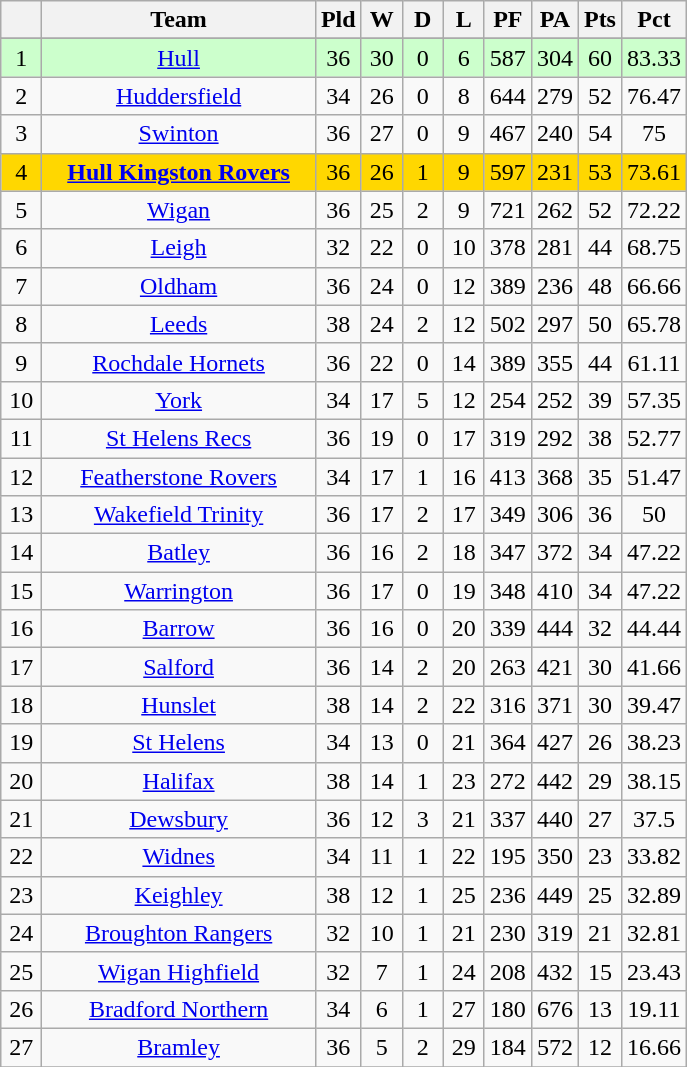<table class="wikitable" style="text-align:center;">
<tr>
<th width=20 abbr="Position"></th>
<th width=175>Team</th>
<th width=20 abbr="Played">Pld</th>
<th width=20 abbr="Won">W</th>
<th width=20 abbr="Drawn">D</th>
<th width=20 abbr="Lost">L</th>
<th width=20 abbr="Points for">PF</th>
<th width=20 abbr="Points against">PA</th>
<th width=20 abbr="Points">Pts</th>
<th width=20 abbr=”Win Percentage”>Pct</th>
</tr>
<tr>
</tr>
<tr align=center style="background:#ccffcc;color:">
<td>1</td>
<td><a href='#'>Hull</a></td>
<td>36</td>
<td>30</td>
<td>0</td>
<td>6</td>
<td>587</td>
<td>304</td>
<td>60</td>
<td>83.33</td>
</tr>
<tr align=center style="background:">
<td>2</td>
<td><a href='#'>Huddersfield</a></td>
<td>34</td>
<td>26</td>
<td>0</td>
<td>8</td>
<td>644</td>
<td>279</td>
<td>52</td>
<td>76.47</td>
</tr>
<tr align=center style="background:">
<td>3</td>
<td><a href='#'>Swinton</a></td>
<td>36</td>
<td>27</td>
<td>0</td>
<td>9</td>
<td>467</td>
<td>240</td>
<td>54</td>
<td>75</td>
</tr>
<tr align=center style="background:#FFD700;">
<td>4</td>
<td><strong><a href='#'>Hull Kingston Rovers</a></strong></td>
<td>36</td>
<td>26</td>
<td>1</td>
<td>9</td>
<td>597</td>
<td>231</td>
<td>53</td>
<td>73.61</td>
</tr>
<tr align=center style="background:">
<td>5</td>
<td><a href='#'>Wigan</a></td>
<td>36</td>
<td>25</td>
<td>2</td>
<td>9</td>
<td>721</td>
<td>262</td>
<td>52</td>
<td>72.22</td>
</tr>
<tr align=center style="background:">
<td>6</td>
<td><a href='#'>Leigh</a></td>
<td>32</td>
<td>22</td>
<td>0</td>
<td>10</td>
<td>378</td>
<td>281</td>
<td>44</td>
<td>68.75</td>
</tr>
<tr align=center style="background:">
<td>7</td>
<td><a href='#'>Oldham</a></td>
<td>36</td>
<td>24</td>
<td>0</td>
<td>12</td>
<td>389</td>
<td>236</td>
<td>48</td>
<td>66.66</td>
</tr>
<tr align=center style="background:">
<td>8</td>
<td><a href='#'>Leeds</a></td>
<td>38</td>
<td>24</td>
<td>2</td>
<td>12</td>
<td>502</td>
<td>297</td>
<td>50</td>
<td>65.78</td>
</tr>
<tr align=center style="background:">
<td>9</td>
<td><a href='#'>Rochdale Hornets</a></td>
<td>36</td>
<td>22</td>
<td>0</td>
<td>14</td>
<td>389</td>
<td>355</td>
<td>44</td>
<td>61.11</td>
</tr>
<tr align=center style="background:">
<td>10</td>
<td><a href='#'>York</a></td>
<td>34</td>
<td>17</td>
<td>5</td>
<td>12</td>
<td>254</td>
<td>252</td>
<td>39</td>
<td>57.35</td>
</tr>
<tr align=center style="background:">
<td>11</td>
<td><a href='#'>St Helens Recs</a></td>
<td>36</td>
<td>19</td>
<td>0</td>
<td>17</td>
<td>319</td>
<td>292</td>
<td>38</td>
<td>52.77</td>
</tr>
<tr align=center style="background:">
<td>12</td>
<td><a href='#'>Featherstone Rovers</a></td>
<td>34</td>
<td>17</td>
<td>1</td>
<td>16</td>
<td>413</td>
<td>368</td>
<td>35</td>
<td>51.47</td>
</tr>
<tr align=center style="background:">
<td>13</td>
<td><a href='#'>Wakefield Trinity</a></td>
<td>36</td>
<td>17</td>
<td>2</td>
<td>17</td>
<td>349</td>
<td>306</td>
<td>36</td>
<td>50</td>
</tr>
<tr align=center style="background:">
<td>14</td>
<td><a href='#'>Batley</a></td>
<td>36</td>
<td>16</td>
<td>2</td>
<td>18</td>
<td>347</td>
<td>372</td>
<td>34</td>
<td>47.22</td>
</tr>
<tr align=center style="background:">
<td>15</td>
<td><a href='#'>Warrington</a></td>
<td>36</td>
<td>17</td>
<td>0</td>
<td>19</td>
<td>348</td>
<td>410</td>
<td>34</td>
<td>47.22</td>
</tr>
<tr align=center style="background:">
<td>16</td>
<td><a href='#'>Barrow</a></td>
<td>36</td>
<td>16</td>
<td>0</td>
<td>20</td>
<td>339</td>
<td>444</td>
<td>32</td>
<td>44.44</td>
</tr>
<tr align=center style="background:">
<td>17</td>
<td><a href='#'>Salford</a></td>
<td>36</td>
<td>14</td>
<td>2</td>
<td>20</td>
<td>263</td>
<td>421</td>
<td>30</td>
<td>41.66</td>
</tr>
<tr align=center style="background:">
<td>18</td>
<td><a href='#'>Hunslet</a></td>
<td>38</td>
<td>14</td>
<td>2</td>
<td>22</td>
<td>316</td>
<td>371</td>
<td>30</td>
<td>39.47</td>
</tr>
<tr align=center style="background:">
<td>19</td>
<td><a href='#'>St Helens</a></td>
<td>34</td>
<td>13</td>
<td>0</td>
<td>21</td>
<td>364</td>
<td>427</td>
<td>26</td>
<td>38.23</td>
</tr>
<tr align=center style="background:">
<td>20</td>
<td><a href='#'>Halifax</a></td>
<td>38</td>
<td>14</td>
<td>1</td>
<td>23</td>
<td>272</td>
<td>442</td>
<td>29</td>
<td>38.15</td>
</tr>
<tr align=center style="background:">
<td>21</td>
<td><a href='#'>Dewsbury</a></td>
<td>36</td>
<td>12</td>
<td>3</td>
<td>21</td>
<td>337</td>
<td>440</td>
<td>27</td>
<td>37.5</td>
</tr>
<tr align=center style="background:">
<td>22</td>
<td><a href='#'>Widnes</a></td>
<td>34</td>
<td>11</td>
<td>1</td>
<td>22</td>
<td>195</td>
<td>350</td>
<td>23</td>
<td>33.82</td>
</tr>
<tr align=center style="background:">
<td>23</td>
<td><a href='#'>Keighley</a></td>
<td>38</td>
<td>12</td>
<td>1</td>
<td>25</td>
<td>236</td>
<td>449</td>
<td>25</td>
<td>32.89</td>
</tr>
<tr align=center style="background:">
<td>24</td>
<td><a href='#'>Broughton Rangers</a></td>
<td>32</td>
<td>10</td>
<td>1</td>
<td>21</td>
<td>230</td>
<td>319</td>
<td>21</td>
<td>32.81</td>
</tr>
<tr align=center style="background:">
<td>25</td>
<td><a href='#'>Wigan Highfield</a></td>
<td>32</td>
<td>7</td>
<td>1</td>
<td>24</td>
<td>208</td>
<td>432</td>
<td>15</td>
<td>23.43</td>
</tr>
<tr align=center style="background:">
<td>26</td>
<td><a href='#'>Bradford Northern</a></td>
<td>34</td>
<td>6</td>
<td>1</td>
<td>27</td>
<td>180</td>
<td>676</td>
<td>13</td>
<td>19.11</td>
</tr>
<tr align=center style="background:">
<td>27</td>
<td><a href='#'>Bramley</a></td>
<td>36</td>
<td>5</td>
<td>2</td>
<td>29</td>
<td>184</td>
<td>572</td>
<td>12</td>
<td>16.66</td>
</tr>
<tr>
</tr>
</table>
